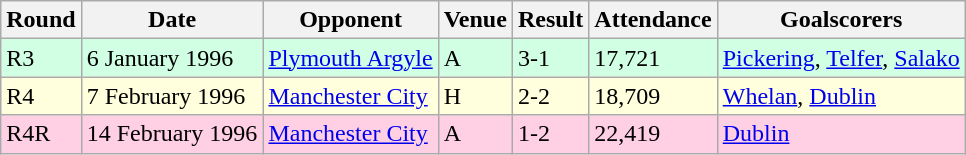<table class="wikitable">
<tr>
<th>Round</th>
<th>Date</th>
<th>Opponent</th>
<th>Venue</th>
<th>Result</th>
<th>Attendance</th>
<th>Goalscorers</th>
</tr>
<tr style="background-color: #d0ffe3;">
<td>R3</td>
<td>6 January 1996</td>
<td><a href='#'>Plymouth Argyle</a></td>
<td>A</td>
<td>3-1</td>
<td>17,721</td>
<td><a href='#'>Pickering</a>, <a href='#'>Telfer</a>, <a href='#'>Salako</a></td>
</tr>
<tr style="background-color: #ffffdd;">
<td>R4</td>
<td>7 February 1996</td>
<td><a href='#'>Manchester City</a></td>
<td>H</td>
<td>2-2</td>
<td>18,709</td>
<td><a href='#'>Whelan</a>, <a href='#'>Dublin</a></td>
</tr>
<tr style="background-color: #ffd0e3;">
<td>R4R</td>
<td>14 February 1996</td>
<td><a href='#'>Manchester City</a></td>
<td>A</td>
<td>1-2</td>
<td>22,419</td>
<td><a href='#'>Dublin</a></td>
</tr>
</table>
